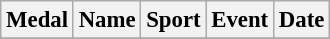<table class="wikitable sortable" style="font-size: 95%;">
<tr>
<th>Medal</th>
<th>Name</th>
<th>Sport</th>
<th>Event</th>
<th>Date</th>
</tr>
<tr>
</tr>
</table>
